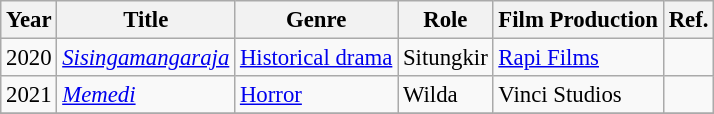<table class="wikitable" style="font-size: 95%;">
<tr>
<th>Year</th>
<th>Title</th>
<th>Genre</th>
<th>Role</th>
<th>Film Production</th>
<th>Ref.</th>
</tr>
<tr>
<td>2020</td>
<td><a href='#'><em>Sisingamangaraja</em></a></td>
<td><a href='#'>Historical drama</a></td>
<td>Situngkir</td>
<td><a href='#'>Rapi Films</a></td>
<td></td>
</tr>
<tr>
<td>2021</td>
<td><em><a href='#'>Memedi</a></em></td>
<td><a href='#'>Horror</a></td>
<td>Wilda</td>
<td>Vinci Studios</td>
<td></td>
</tr>
<tr>
</tr>
</table>
